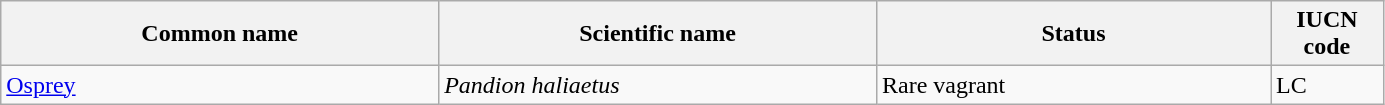<table width=73% class="wikitable sortable">
<tr>
<th width=20%>Common name</th>
<th width=20%>Scientific name</th>
<th width=18%>Status</th>
<th width=5%>IUCN code</th>
</tr>
<tr>
<td><a href='#'>Osprey</a></td>
<td><em>Pandion haliaetus</em></td>
<td>Rare vagrant</td>
<td>LC</td>
</tr>
</table>
